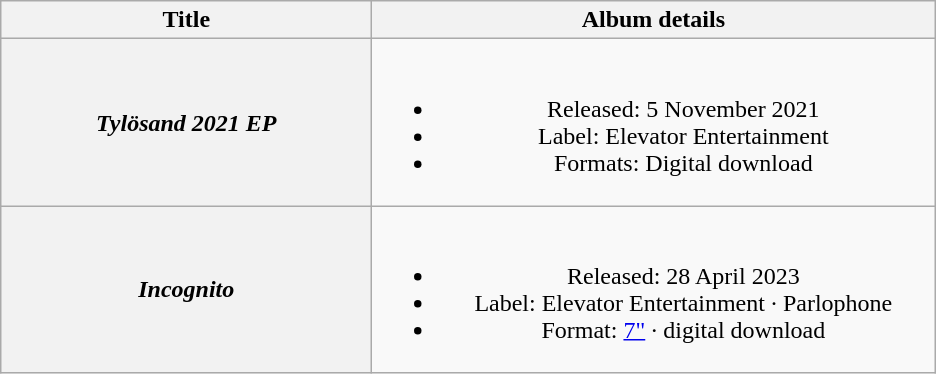<table class="wikitable plainrowheaders" style="text-align:center;" border="1">
<tr>
<th scope="col" style="width:15em;">Title</th>
<th scope="col" style="width:23em;">Album details</th>
</tr>
<tr>
<th scope="row"><em>Tylösand 2021 EP</em></th>
<td><br><ul><li>Released: 5 November 2021</li><li>Label: Elevator Entertainment</li><li>Formats: Digital download</li></ul></td>
</tr>
<tr>
<th scope="row"><em>Incognito</em><br></th>
<td><br><ul><li>Released: 28 April 2023</li><li>Label: Elevator Entertainment · Parlophone</li><li>Format: <a href='#'>7"</a> · digital download</li></ul></td>
</tr>
</table>
